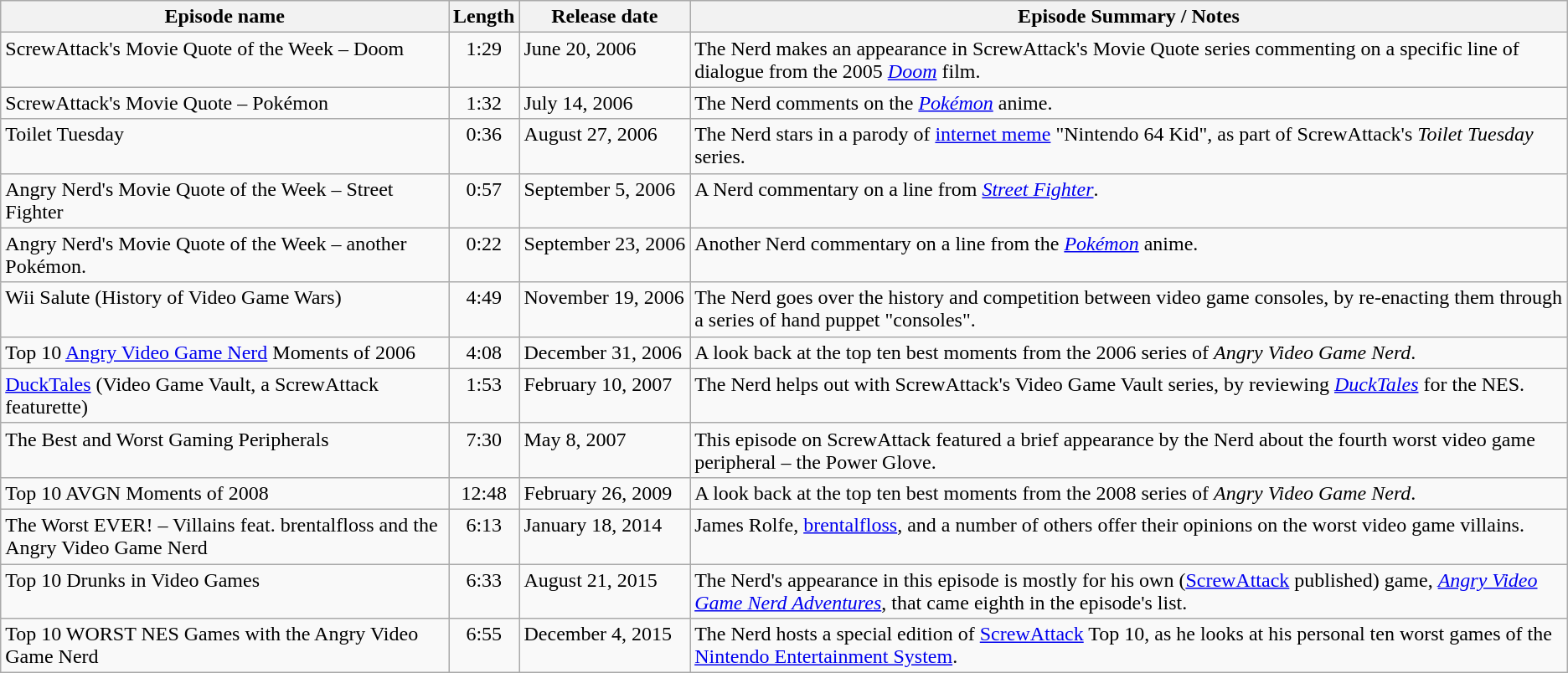<table class="wikitable" 85%; 100%; 5px;">
<tr>
<th>Episode name</th>
<th>Length</th>
<th>Release date</th>
<th>Episode Summary / Notes</th>
</tr>
<tr>
<td valign="top">ScrewAttack's Movie Quote of the Week – Doom</td>
<td style="vertical-align:top; text-align:center;">1:29</td>
<td valign="top" nowrap>June 20, 2006</td>
<td valign="top">The Nerd makes an appearance in ScrewAttack's Movie Quote series commenting on a specific line of dialogue from the 2005 <em><a href='#'>Doom</a></em> film.</td>
</tr>
<tr>
<td valign="top">ScrewAttack's Movie Quote – Pokémon</td>
<td style="vertical-align:top; text-align:center;">1:32</td>
<td valign="top" nowrap>July 14, 2006</td>
<td valign="top">The Nerd comments on the <em><a href='#'>Pokémon</a></em> anime.</td>
</tr>
<tr>
<td valign="top">Toilet Tuesday</td>
<td style="vertical-align:top; text-align:center;">0:36</td>
<td valign="top" nowrap>August 27, 2006</td>
<td valign="top">The Nerd stars in a parody of <a href='#'>internet meme</a> "Nintendo 64 Kid", as part of ScrewAttack's <em>Toilet Tuesday</em> series.</td>
</tr>
<tr>
<td valign="top">Angry Nerd's Movie Quote of the Week – Street Fighter</td>
<td style="vertical-align:top; text-align:center;">0:57</td>
<td valign="top" nowrap>September 5, 2006</td>
<td valign="top">A Nerd commentary on a line from <em><a href='#'>Street Fighter</a></em>.</td>
</tr>
<tr>
<td valign="top">Angry Nerd's Movie Quote of the Week – another Pokémon.</td>
<td style="vertical-align:top; text-align:center;">0:22</td>
<td valign="top" nowrap>September 23, 2006</td>
<td valign="top">Another Nerd commentary on a line from the <em><a href='#'>Pokémon</a></em> anime.</td>
</tr>
<tr>
<td valign="top">Wii Salute (History of Video Game Wars)</td>
<td style="vertical-align:top; text-align:center;">4:49</td>
<td valign="top" nowrap>November 19, 2006</td>
<td valign="top">The Nerd goes over the history and competition between video game consoles, by re-enacting them through a series of hand puppet "consoles".</td>
</tr>
<tr>
<td valign="top">Top 10 <a href='#'>Angry Video Game Nerd</a> Moments of 2006</td>
<td style="vertical-align:top; text-align:center;">4:08</td>
<td valign="top" nowrap>December 31, 2006</td>
<td valign="top">A look back at the top ten best moments from the 2006 series of <em>Angry Video Game Nerd</em>.</td>
</tr>
<tr>
<td valign="top"><a href='#'>DuckTales</a> (Video Game Vault, a ScrewAttack featurette)</td>
<td style="vertical-align:top; text-align:center;">1:53</td>
<td valign="top" nowrap>February 10, 2007</td>
<td valign="top">The Nerd helps out with ScrewAttack's Video Game Vault series, by reviewing <em><a href='#'>DuckTales</a></em> for the NES.</td>
</tr>
<tr>
<td valign="top">The Best and Worst Gaming Peripherals</td>
<td style="vertical-align:top; text-align:center;">7:30</td>
<td valign="top" nowrap>May 8, 2007</td>
<td valign="top">This episode on ScrewAttack featured a brief appearance by the Nerd about the fourth worst video game peripheral – the Power Glove.</td>
</tr>
<tr>
<td valign="top">Top 10 AVGN Moments of 2008</td>
<td style="vertical-align:top; text-align:center;">12:48</td>
<td valign="top" nowrap>February 26, 2009</td>
<td valign="top">A look back at the top ten best moments from the 2008 series of <em>Angry Video Game Nerd</em>.</td>
</tr>
<tr>
<td valign="top">The Worst EVER! – Villains feat. brentalfloss and the Angry Video Game Nerd</td>
<td style="vertical-align:top; text-align:center;">6:13</td>
<td valign="top" nowrap>January 18, 2014</td>
<td valign="top">James Rolfe, <a href='#'>brentalfloss</a>, and a number of others offer their opinions on the worst video game villains.</td>
</tr>
<tr>
<td valign="top">Top 10 Drunks in Video Games</td>
<td style="vertical-align:top; text-align:center;">6:33</td>
<td valign="top" nowrap>August 21, 2015</td>
<td valign="top">The Nerd's appearance in this episode is mostly for his own (<a href='#'>ScrewAttack</a> published) game, <em><a href='#'>Angry Video Game Nerd Adventures</a></em>, that came eighth in the episode's list.</td>
</tr>
<tr>
<td valign="top">Top 10 WORST NES Games with the Angry Video Game Nerd</td>
<td style="vertical-align:top; text-align:center;">6:55</td>
<td valign="top" nowrap>December 4, 2015</td>
<td valign="top">The Nerd hosts a special edition of <a href='#'>ScrewAttack</a> Top 10, as he looks at his personal ten worst games of the <a href='#'>Nintendo Entertainment System</a>.</td>
</tr>
</table>
